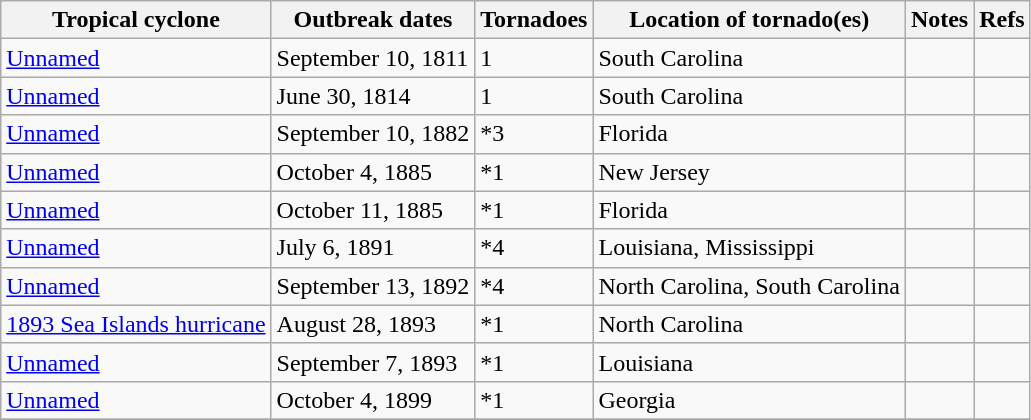<table class="wikitable">
<tr>
<th>Tropical cyclone</th>
<th>Outbreak dates</th>
<th>Tornadoes</th>
<th>Location of tornado(es)</th>
<th>Notes</th>
<th>Refs</th>
</tr>
<tr>
<td><a href='#'>Unnamed</a></td>
<td>September 10, 1811</td>
<td>1</td>
<td>South Carolina</td>
<td></td>
<td></td>
</tr>
<tr>
<td><a href='#'>Unnamed</a></td>
<td>June 30, 1814</td>
<td>1</td>
<td>South Carolina</td>
<td></td>
<td></td>
</tr>
<tr>
<td><a href='#'>Unnamed</a></td>
<td>September 10, 1882</td>
<td>*3</td>
<td>Florida</td>
<td></td>
<td></td>
</tr>
<tr>
<td><a href='#'>Unnamed</a></td>
<td>October 4, 1885</td>
<td>*1</td>
<td>New Jersey</td>
<td></td>
<td></td>
</tr>
<tr>
<td><a href='#'>Unnamed</a></td>
<td>October 11, 1885</td>
<td>*1</td>
<td>Florida</td>
<td></td>
<td></td>
</tr>
<tr>
<td><a href='#'>Unnamed</a></td>
<td>July 6, 1891</td>
<td>*4</td>
<td>Louisiana, Mississippi</td>
<td></td>
<td></td>
</tr>
<tr>
<td><a href='#'>Unnamed</a></td>
<td>September 13, 1892</td>
<td>*4</td>
<td>North Carolina, South Carolina</td>
<td></td>
<td></td>
</tr>
<tr>
<td><a href='#'>1893 Sea Islands hurricane</a></td>
<td>August 28, 1893</td>
<td>*1</td>
<td>North Carolina</td>
<td></td>
<td></td>
</tr>
<tr>
<td><a href='#'>Unnamed</a></td>
<td>September 7, 1893</td>
<td>*1</td>
<td>Louisiana</td>
<td></td>
<td></td>
</tr>
<tr>
<td><a href='#'>Unnamed</a></td>
<td>October 4, 1899</td>
<td>*1</td>
<td>Georgia</td>
<td></td>
<td></td>
</tr>
<tr>
</tr>
</table>
